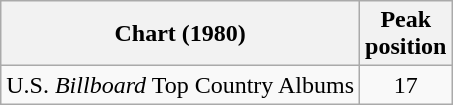<table class="wikitable">
<tr>
<th>Chart (1980)</th>
<th>Peak<br>position</th>
</tr>
<tr>
<td>U.S. <em>Billboard</em> Top Country Albums</td>
<td align="center">17</td>
</tr>
</table>
